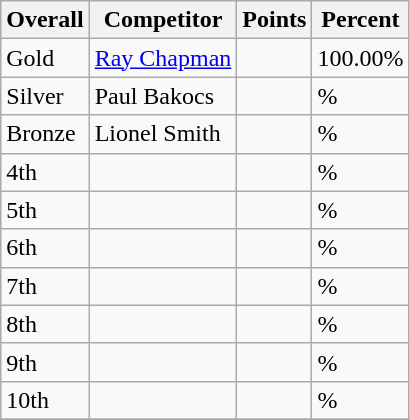<table class="wikitable sortable" style="text-align: left;">
<tr>
<th>Overall</th>
<th>Competitor</th>
<th>Points</th>
<th>Percent</th>
</tr>
<tr>
<td> Gold</td>
<td><a href='#'>Ray Chapman</a></td>
<td></td>
<td>100.00%</td>
</tr>
<tr>
<td> Silver</td>
<td>Paul Bakocs</td>
<td></td>
<td>%</td>
</tr>
<tr>
<td> Bronze</td>
<td>Lionel Smith</td>
<td></td>
<td>%</td>
</tr>
<tr>
<td>4th</td>
<td></td>
<td></td>
<td>%</td>
</tr>
<tr>
<td>5th</td>
<td></td>
<td></td>
<td>%</td>
</tr>
<tr>
<td>6th</td>
<td></td>
<td></td>
<td>%</td>
</tr>
<tr>
<td>7th</td>
<td></td>
<td></td>
<td>%</td>
</tr>
<tr>
<td>8th</td>
<td></td>
<td></td>
<td>%</td>
</tr>
<tr>
<td>9th</td>
<td></td>
<td></td>
<td>%</td>
</tr>
<tr>
<td>10th</td>
<td></td>
<td></td>
<td>%</td>
</tr>
<tr>
</tr>
</table>
